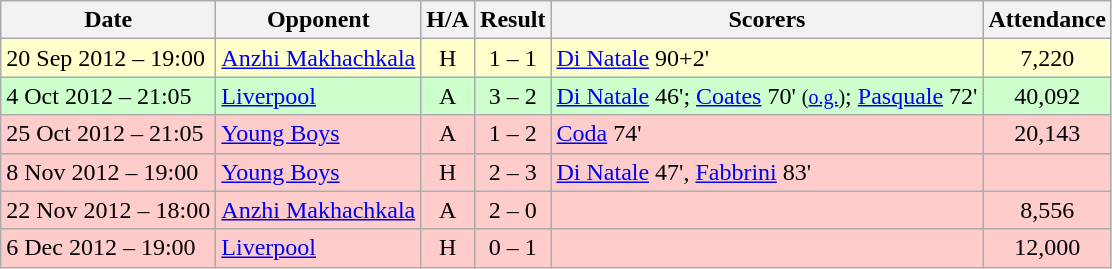<table class="wikitable">
<tr>
<th>Date</th>
<th>Opponent</th>
<th>H/A</th>
<th>Result</th>
<th>Scorers</th>
<th>Attendance</th>
</tr>
<tr bgcolor = "#ffffcc">
<td>20 Sep 2012 – 19:00</td>
<td> <a href='#'>Anzhi Makhachkala</a></td>
<td align=center>H</td>
<td align=center>1 – 1</td>
<td><a href='#'>Di Natale</a> 90+2'</td>
<td align="center">7,220</td>
</tr>
<tr bgcolor = "#ccffcc">
<td>4 Oct 2012 – 21:05</td>
<td> <a href='#'>Liverpool</a></td>
<td align=center>A</td>
<td align=center>3 – 2</td>
<td><a href='#'>Di Natale</a> 46'; <a href='#'>Coates</a> 70' <small>(<a href='#'>o.g.</a>)</small>; <a href='#'>Pasquale</a> 72'</td>
<td align="center">40,092</td>
</tr>
<tr bgcolor = "#ffcccc">
<td>25 Oct 2012 – 21:05</td>
<td> <a href='#'>Young Boys</a></td>
<td align=center>A</td>
<td align=center>1 – 2</td>
<td><a href='#'>Coda</a> 74'</td>
<td align="center">20,143</td>
</tr>
<tr bgcolor = "#ffcccc">
<td>8 Nov 2012 – 19:00</td>
<td> <a href='#'>Young Boys</a></td>
<td align=center>H</td>
<td align=center>2 – 3</td>
<td><a href='#'>Di Natale</a> 47', <a href='#'>Fabbrini</a> 83'</td>
<td align="center"></td>
</tr>
<tr bgcolor = "#ffcccc">
<td>22 Nov 2012 – 18:00</td>
<td> <a href='#'>Anzhi Makhachkala</a></td>
<td align=center>A</td>
<td align=center>2 – 0</td>
<td></td>
<td align="center">8,556</td>
</tr>
<tr bgcolor = "#ffcccc">
<td>6 Dec 2012 – 19:00</td>
<td> <a href='#'>Liverpool</a></td>
<td align=center>H</td>
<td align=center>0 – 1</td>
<td></td>
<td align="center">12,000</td>
</tr>
</table>
